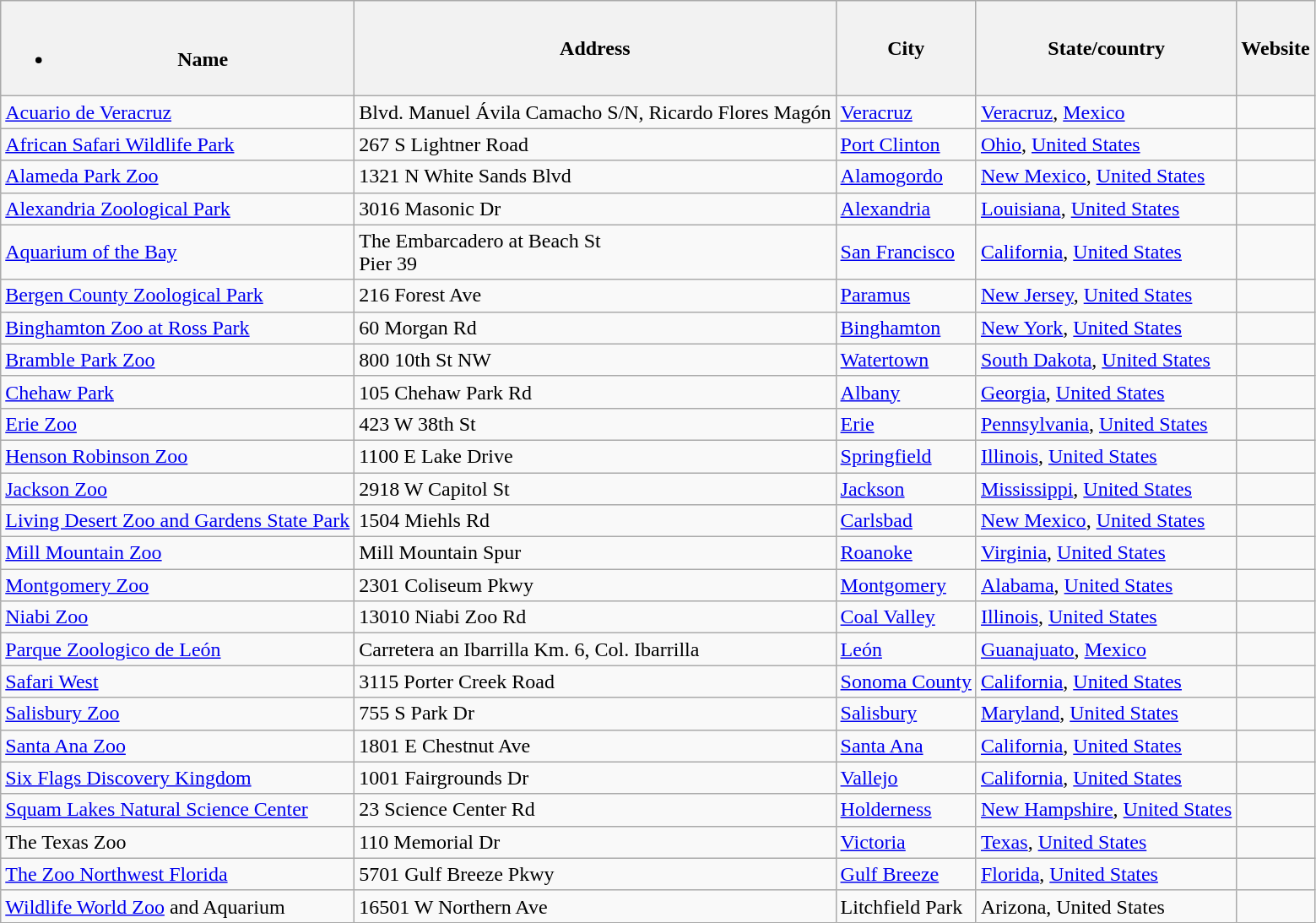<table class="wikitable sortable">
<tr>
<th><br><ul><li>Name</li></ul></th>
<th>Address</th>
<th>City</th>
<th>State/country</th>
<th>Website</th>
</tr>
<tr>
<td><a href='#'>Acuario de Veracruz</a></td>
<td>Blvd. Manuel Ávila Camacho S/N, Ricardo Flores Magón</td>
<td><a href='#'>Veracruz</a></td>
<td><a href='#'>Veracruz</a>, <a href='#'>Mexico</a></td>
<td></td>
</tr>
<tr>
<td><a href='#'>African Safari Wildlife Park</a></td>
<td>267 S Lightner Road</td>
<td><a href='#'>Port Clinton</a></td>
<td><a href='#'>Ohio</a>, <a href='#'>United States</a></td>
<td></td>
</tr>
<tr>
<td><a href='#'>Alameda Park Zoo</a></td>
<td>1321 N White Sands Blvd</td>
<td><a href='#'>Alamogordo</a></td>
<td><a href='#'>New Mexico</a>, <a href='#'>United States</a></td>
<td> </td>
</tr>
<tr>
<td><a href='#'>Alexandria Zoological Park</a></td>
<td>3016 Masonic Dr</td>
<td><a href='#'>Alexandria</a></td>
<td><a href='#'>Louisiana</a>, <a href='#'>United States</a></td>
<td></td>
</tr>
<tr>
<td><a href='#'>Aquarium of the Bay</a></td>
<td>The Embarcadero at Beach St<br>Pier 39</td>
<td><a href='#'>San Francisco</a></td>
<td><a href='#'>California</a>, <a href='#'>United States</a></td>
<td></td>
</tr>
<tr>
<td><a href='#'>Bergen County Zoological Park</a></td>
<td>216 Forest Ave</td>
<td><a href='#'>Paramus</a></td>
<td><a href='#'>New Jersey</a>, <a href='#'>United States</a></td>
<td></td>
</tr>
<tr>
<td><a href='#'>Binghamton Zoo at Ross Park</a></td>
<td>60 Morgan Rd</td>
<td><a href='#'>Binghamton</a></td>
<td><a href='#'>New York</a>, <a href='#'>United States</a></td>
<td></td>
</tr>
<tr>
<td><a href='#'>Bramble Park Zoo</a></td>
<td>800 10th St NW</td>
<td><a href='#'>Watertown</a></td>
<td><a href='#'>South Dakota</a>, <a href='#'>United States</a></td>
<td></td>
</tr>
<tr>
<td><a href='#'>Chehaw Park</a></td>
<td>105 Chehaw Park Rd</td>
<td><a href='#'>Albany</a></td>
<td><a href='#'>Georgia</a>, <a href='#'>United States</a></td>
<td></td>
</tr>
<tr>
<td><a href='#'>Erie Zoo</a></td>
<td>423 W 38th St</td>
<td><a href='#'>Erie</a></td>
<td><a href='#'>Pennsylvania</a>, <a href='#'>United States</a></td>
<td></td>
</tr>
<tr>
<td><a href='#'>Henson Robinson Zoo</a></td>
<td>1100 E Lake Drive</td>
<td><a href='#'>Springfield</a></td>
<td><a href='#'>Illinois</a>, <a href='#'>United States</a></td>
<td></td>
</tr>
<tr>
<td><a href='#'>Jackson Zoo</a></td>
<td>2918 W Capitol St</td>
<td><a href='#'>Jackson</a></td>
<td><a href='#'>Mississippi</a>, <a href='#'>United States</a></td>
<td></td>
</tr>
<tr>
<td><a href='#'>Living Desert Zoo and Gardens State Park</a></td>
<td>1504 Miehls Rd</td>
<td><a href='#'>Carlsbad</a></td>
<td><a href='#'>New Mexico</a>, <a href='#'>United States</a></td>
<td></td>
</tr>
<tr>
<td><a href='#'>Mill Mountain Zoo</a></td>
<td>Mill Mountain Spur</td>
<td><a href='#'>Roanoke</a></td>
<td><a href='#'>Virginia</a>, <a href='#'>United States</a></td>
<td></td>
</tr>
<tr>
<td><a href='#'>Montgomery Zoo</a></td>
<td>2301 Coliseum Pkwy</td>
<td><a href='#'>Montgomery</a></td>
<td><a href='#'>Alabama</a>, <a href='#'>United States</a></td>
<td></td>
</tr>
<tr>
<td><a href='#'>Niabi Zoo</a></td>
<td>13010 Niabi Zoo Rd</td>
<td><a href='#'>Coal Valley</a></td>
<td><a href='#'>Illinois</a>, <a href='#'>United States</a></td>
<td></td>
</tr>
<tr>
<td><a href='#'>Parque Zoologico de León</a></td>
<td>Carretera an Ibarrilla Km. 6, Col. Ibarrilla</td>
<td><a href='#'>León</a></td>
<td><a href='#'>Guanajuato</a>, <a href='#'>Mexico</a></td>
<td></td>
</tr>
<tr>
<td><a href='#'>Safari West</a></td>
<td>3115 Porter Creek Road</td>
<td><a href='#'>Sonoma County</a></td>
<td><a href='#'>California</a>, <a href='#'>United States</a></td>
<td></td>
</tr>
<tr>
<td><a href='#'>Salisbury Zoo</a></td>
<td>755 S Park Dr</td>
<td><a href='#'>Salisbury</a></td>
<td><a href='#'>Maryland</a>, <a href='#'>United States</a></td>
<td></td>
</tr>
<tr>
<td><a href='#'>Santa Ana Zoo</a></td>
<td>1801 E Chestnut Ave</td>
<td><a href='#'>Santa Ana</a></td>
<td><a href='#'>California</a>, <a href='#'>United States</a></td>
<td></td>
</tr>
<tr>
<td><a href='#'>Six Flags Discovery Kingdom</a></td>
<td>1001 Fairgrounds Dr</td>
<td><a href='#'>Vallejo</a></td>
<td><a href='#'>California</a>, <a href='#'>United States</a></td>
<td></td>
</tr>
<tr>
<td><a href='#'>Squam Lakes Natural Science Center</a></td>
<td>23 Science Center Rd</td>
<td><a href='#'>Holderness</a></td>
<td><a href='#'>New Hampshire</a>, <a href='#'>United States</a></td>
<td></td>
</tr>
<tr>
<td>The Texas Zoo</td>
<td>110 Memorial Dr</td>
<td><a href='#'>Victoria</a></td>
<td><a href='#'>Texas</a>, <a href='#'>United States</a></td>
<td></td>
</tr>
<tr>
<td><a href='#'>The Zoo Northwest Florida</a></td>
<td>5701 Gulf Breeze Pkwy</td>
<td><a href='#'>Gulf Breeze</a></td>
<td><a href='#'>Florida</a>, <a href='#'>United States</a></td>
<td></td>
</tr>
<tr>
<td><a href='#'>Wildlife World Zoo</a> and Aquarium</td>
<td>16501 W Northern Ave</td>
<td>Litchfield Park</td>
<td>Arizona, United States</td>
<td></td>
</tr>
</table>
